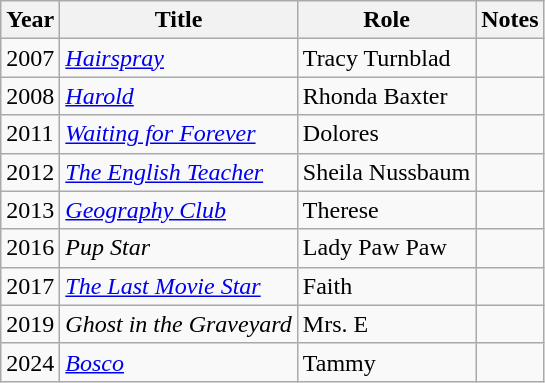<table class="wikitable sortable">
<tr>
<th>Year</th>
<th>Title</th>
<th>Role</th>
<th class="unsortable">Notes</th>
</tr>
<tr>
<td>2007</td>
<td><em><a href='#'>Hairspray</a></em></td>
<td>Tracy Turnblad</td>
<td></td>
</tr>
<tr>
<td>2008</td>
<td><em><a href='#'>Harold</a></em></td>
<td>Rhonda Baxter</td>
<td></td>
</tr>
<tr>
<td>2011</td>
<td><em><a href='#'>Waiting for Forever</a></em></td>
<td>Dolores</td>
<td></td>
</tr>
<tr>
<td>2012</td>
<td><em><a href='#'>The English Teacher</a></em></td>
<td>Sheila Nussbaum</td>
<td></td>
</tr>
<tr>
<td>2013</td>
<td><em><a href='#'>Geography Club</a></em></td>
<td>Therese</td>
<td></td>
</tr>
<tr>
<td>2016</td>
<td><em>Pup Star</em></td>
<td>Lady Paw Paw</td>
<td></td>
</tr>
<tr>
<td>2017</td>
<td><em><a href='#'>The Last Movie Star</a></em></td>
<td>Faith</td>
<td></td>
</tr>
<tr>
<td>2019</td>
<td><em>Ghost in the Graveyard</em></td>
<td>Mrs. E</td>
<td></td>
</tr>
<tr>
<td>2024</td>
<td><em><a href='#'>Bosco</a></em></td>
<td>Tammy</td>
<td></td>
</tr>
</table>
